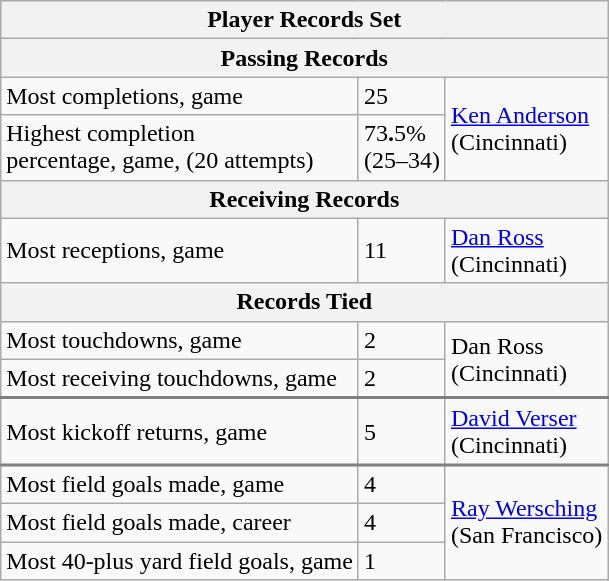<table class="wikitable">
<tr>
<th colspan=3>Player Records Set</th>
</tr>
<tr>
<th colspan=3>Passing Records</th>
</tr>
<tr>
<td>Most completions, game</td>
<td>25</td>
<td rowspan=2><a href='#'>Ken Anderson</a><br>(Cincinnati)</td>
</tr>
<tr>
<td>Highest completion<br> percentage, game, (20 attempts)</td>
<td>73<strong>.</strong>5% <br>(25–34)</td>
</tr>
<tr>
<th colspan=3>Receiving Records</th>
</tr>
<tr>
<td>Most receptions, game</td>
<td>11</td>
<td><a href='#'>Dan Ross</a><br>(Cincinnati)</td>
</tr>
<tr>
<th colspan=3>Records Tied</th>
</tr>
<tr>
<td>Most touchdowns, game</td>
<td>2</td>
<td rowspan=2>Dan Ross<br>(Cincinnati)</td>
</tr>
<tr style="border-bottom: 2px solid gray">
<td>Most receiving touchdowns, game</td>
<td>2</td>
</tr>
<tr style="border-bottom: 2px solid gray">
<td>Most kickoff returns, game</td>
<td>5</td>
<td><a href='#'>David Verser</a><br>(Cincinnati)</td>
</tr>
<tr>
<td>Most field goals made, game</td>
<td>4</td>
<td rowspan=3><a href='#'>Ray Wersching</a><br>(San Francisco)</td>
</tr>
<tr>
<td>Most field goals made, career</td>
<td>4</td>
</tr>
<tr>
<td>Most 40-plus yard field goals, game</td>
<td>1</td>
</tr>
</table>
